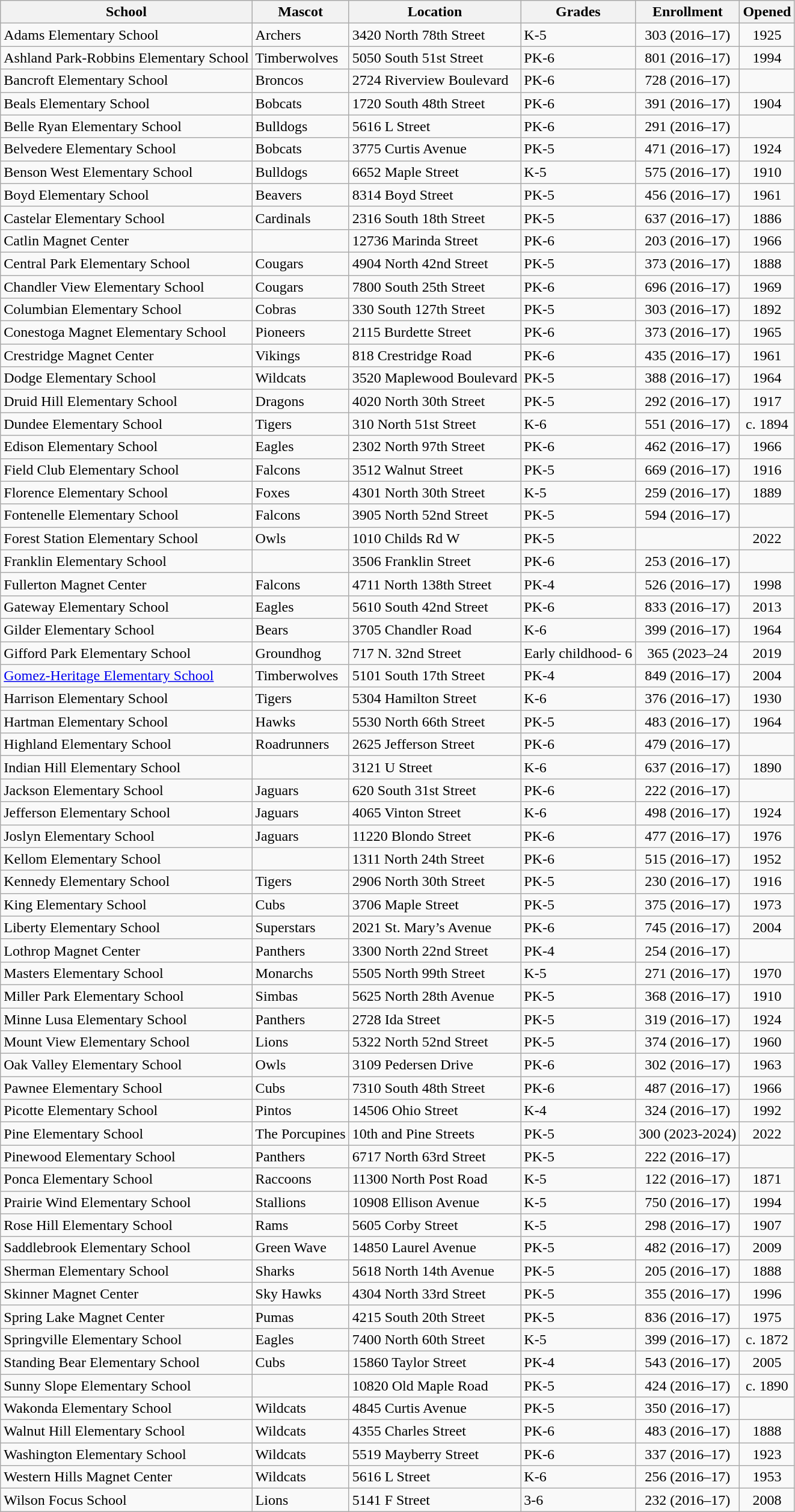<table class="wikitable sortable">
<tr>
<th><strong>School</strong></th>
<th><strong>Mascot</strong></th>
<th><strong>Location</strong></th>
<th><strong>Grades</strong></th>
<th><strong>Enrollment</strong></th>
<th><strong>Opened</strong></th>
</tr>
<tr>
<td>Adams Elementary School</td>
<td>Archers</td>
<td>3420 North 78th Street</td>
<td>K-5</td>
<td align=center>303 (2016–17)</td>
<td align=center>1925</td>
</tr>
<tr>
<td>Ashland Park-Robbins Elementary School</td>
<td>Timberwolves</td>
<td>5050 South 51st Street</td>
<td>PK-6</td>
<td align=center>801 (2016–17)</td>
<td align=center>1994</td>
</tr>
<tr>
<td>Bancroft Elementary School</td>
<td>Broncos</td>
<td>2724 Riverview Boulevard</td>
<td>PK-6</td>
<td align=center>728 (2016–17)</td>
<td align=center></td>
</tr>
<tr>
<td>Beals Elementary School</td>
<td>Bobcats</td>
<td>1720 South 48th Street</td>
<td>PK-6</td>
<td align=center>391 (2016–17)</td>
<td align=center>1904</td>
</tr>
<tr>
<td>Belle Ryan Elementary School</td>
<td>Bulldogs</td>
<td>5616 L Street</td>
<td>PK-6</td>
<td align=center>291 (2016–17)</td>
<td align=center></td>
</tr>
<tr>
<td>Belvedere Elementary School</td>
<td>Bobcats</td>
<td>3775 Curtis Avenue</td>
<td>PK-5</td>
<td align=center>471 (2016–17)</td>
<td align=center>1924</td>
</tr>
<tr>
<td>Benson West Elementary School</td>
<td>Bulldogs</td>
<td>6652 Maple Street</td>
<td>K-5</td>
<td align=center>575 (2016–17)</td>
<td align=center>1910</td>
</tr>
<tr>
<td>Boyd Elementary School</td>
<td>Beavers</td>
<td>8314 Boyd Street</td>
<td>PK-5</td>
<td align=center>456 (2016–17)</td>
<td align=center>1961</td>
</tr>
<tr>
<td>Castelar Elementary School</td>
<td>Cardinals</td>
<td>2316 South 18th Street</td>
<td>PK-5</td>
<td align=center>637 (2016–17)</td>
<td align=center>1886</td>
</tr>
<tr>
<td>Catlin Magnet Center</td>
<td></td>
<td>12736 Marinda Street</td>
<td>PK-6</td>
<td align=center>203 (2016–17)</td>
<td align=center>1966</td>
</tr>
<tr>
<td>Central Park Elementary School</td>
<td>Cougars</td>
<td>4904 North 42nd Street</td>
<td>PK-5</td>
<td align=center>373 (2016–17)</td>
<td align=center>1888</td>
</tr>
<tr>
<td>Chandler View Elementary School</td>
<td>Cougars</td>
<td>7800 South 25th Street</td>
<td>PK-6</td>
<td align=center>696 (2016–17)</td>
<td align=center>1969</td>
</tr>
<tr>
<td>Columbian Elementary School</td>
<td>Cobras</td>
<td>330 South 127th Street</td>
<td>PK-5</td>
<td align=center>303 (2016–17)</td>
<td align=center>1892</td>
</tr>
<tr>
<td>Conestoga Magnet Elementary School</td>
<td>Pioneers</td>
<td>2115 Burdette Street</td>
<td>PK-6</td>
<td align=center>373 (2016–17)</td>
<td align=center>1965</td>
</tr>
<tr>
<td>Crestridge Magnet Center</td>
<td>Vikings</td>
<td>818 Crestridge Road</td>
<td>PK-6</td>
<td align=center>435 (2016–17)</td>
<td align=center>1961</td>
</tr>
<tr>
<td>Dodge Elementary School</td>
<td>Wildcats</td>
<td>3520 Maplewood Boulevard</td>
<td>PK-5</td>
<td align=center>388 (2016–17)</td>
<td align=center>1964</td>
</tr>
<tr>
<td>Druid Hill Elementary School</td>
<td>Dragons</td>
<td>4020 North 30th Street</td>
<td>PK-5</td>
<td align=center>292 (2016–17)</td>
<td align=center>1917</td>
</tr>
<tr>
<td>Dundee Elementary School</td>
<td>Tigers</td>
<td>310 North 51st Street</td>
<td>K-6</td>
<td align=center>551 (2016–17)</td>
<td align=center>c. 1894</td>
</tr>
<tr>
<td>Edison Elementary School</td>
<td>Eagles</td>
<td>2302 North 97th Street</td>
<td>PK-6</td>
<td align=center>462 (2016–17)</td>
<td align=center>1966</td>
</tr>
<tr>
<td>Field Club Elementary School</td>
<td>Falcons</td>
<td>3512 Walnut Street</td>
<td>PK-5</td>
<td align=center>669 (2016–17)</td>
<td align=center>1916</td>
</tr>
<tr>
<td>Florence Elementary School</td>
<td>Foxes</td>
<td>4301 North 30th Street</td>
<td>K-5</td>
<td align=center>259 (2016–17)</td>
<td align=center>1889</td>
</tr>
<tr>
<td>Fontenelle Elementary School</td>
<td>Falcons</td>
<td>3905 North 52nd Street</td>
<td>PK-5</td>
<td align=center>594 (2016–17)</td>
<td align=center></td>
</tr>
<tr>
<td>Forest Station Elementary School</td>
<td>Owls</td>
<td>1010 Childs Rd W</td>
<td>PK-5</td>
<td align=center></td>
<td align=center>2022</td>
</tr>
<tr>
<td>Franklin Elementary School</td>
<td></td>
<td>3506 Franklin Street</td>
<td>PK-6</td>
<td align=center>253 (2016–17)</td>
<td align=center></td>
</tr>
<tr>
<td>Fullerton Magnet Center</td>
<td>Falcons</td>
<td>4711 North 138th Street</td>
<td>PK-4</td>
<td align=center>526 (2016–17)</td>
<td align=center>1998</td>
</tr>
<tr>
<td>Gateway Elementary School</td>
<td>Eagles</td>
<td>5610 South 42nd Street</td>
<td>PK-6</td>
<td align=center>833 (2016–17)</td>
<td align=center>2013</td>
</tr>
<tr>
<td>Gilder Elementary School</td>
<td>Bears</td>
<td>3705 Chandler Road</td>
<td>K-6</td>
<td align=center>399 (2016–17)</td>
<td align=center>1964</td>
</tr>
<tr>
<td>Gifford Park Elementary School</td>
<td>Groundhog</td>
<td>717 N. 32nd Street</td>
<td>Early childhood- 6</td>
<td align=center>365 (2023–24</td>
<td align=center>2019</td>
</tr>
<tr>
<td><a href='#'>Gomez-Heritage Elementary School</a></td>
<td>Timberwolves</td>
<td>5101 South 17th Street</td>
<td>PK-4</td>
<td align=center>849 (2016–17)</td>
<td align=center>2004</td>
</tr>
<tr>
<td>Harrison Elementary School</td>
<td>Tigers</td>
<td>5304 Hamilton Street</td>
<td>K-6</td>
<td align=center>376 (2016–17)</td>
<td align=center>1930</td>
</tr>
<tr>
<td>Hartman Elementary School</td>
<td>Hawks</td>
<td>5530 North 66th Street</td>
<td>PK-5</td>
<td align=center>483 (2016–17)</td>
<td align=center>1964</td>
</tr>
<tr>
<td>Highland Elementary School</td>
<td>Roadrunners</td>
<td>2625 Jefferson Street</td>
<td>PK-6</td>
<td align=center>479 (2016–17)</td>
<td align=center></td>
</tr>
<tr>
<td>Indian Hill Elementary School</td>
<td></td>
<td>3121 U Street</td>
<td>K-6</td>
<td align=center>637 (2016–17)</td>
<td align=center>1890</td>
</tr>
<tr>
<td>Jackson Elementary School</td>
<td>Jaguars</td>
<td>620 South 31st Street</td>
<td>PK-6</td>
<td align=center>222 (2016–17)</td>
<td align=center></td>
</tr>
<tr>
<td>Jefferson Elementary School</td>
<td>Jaguars</td>
<td>4065 Vinton Street</td>
<td>K-6</td>
<td align=center>498 (2016–17)</td>
<td align=center>1924</td>
</tr>
<tr>
<td>Joslyn Elementary School</td>
<td>Jaguars</td>
<td>11220 Blondo Street</td>
<td>PK-6</td>
<td align=center>477 (2016–17)</td>
<td align=center>1976</td>
</tr>
<tr>
<td>Kellom Elementary School</td>
<td></td>
<td>1311 North 24th Street</td>
<td>PK-6</td>
<td align=center>515 (2016–17)</td>
<td align=center>1952</td>
</tr>
<tr>
<td>Kennedy Elementary School</td>
<td>Tigers</td>
<td>2906 North 30th Street</td>
<td>PK-5</td>
<td align=center>230 (2016–17)</td>
<td align=center>1916</td>
</tr>
<tr>
<td>King Elementary School</td>
<td>Cubs</td>
<td>3706 Maple Street</td>
<td>PK-5</td>
<td align=center>375 (2016–17)</td>
<td align=center>1973</td>
</tr>
<tr>
<td>Liberty Elementary School</td>
<td>Superstars</td>
<td>2021 St. Mary’s Avenue</td>
<td>PK-6</td>
<td align=center>745 (2016–17)</td>
<td align=center>2004</td>
</tr>
<tr>
<td>Lothrop Magnet Center</td>
<td>Panthers</td>
<td>3300 North 22nd Street</td>
<td>PK-4</td>
<td align=center>254 (2016–17)</td>
<td align=center></td>
</tr>
<tr>
<td>Masters Elementary School</td>
<td>Monarchs</td>
<td>5505 North 99th Street</td>
<td>K-5</td>
<td align=center>271 (2016–17)</td>
<td align=center>1970</td>
</tr>
<tr>
<td>Miller Park Elementary School</td>
<td>Simbas</td>
<td>5625 North 28th Avenue</td>
<td>PK-5</td>
<td align=center>368 (2016–17)</td>
<td align=center>1910</td>
</tr>
<tr>
<td>Minne Lusa Elementary School</td>
<td>Panthers</td>
<td>2728 Ida Street</td>
<td>PK-5</td>
<td align=center>319 (2016–17)</td>
<td align=center>1924</td>
</tr>
<tr>
<td>Mount View Elementary School</td>
<td>Lions</td>
<td>5322 North 52nd Street</td>
<td>PK-5</td>
<td align=center>374 (2016–17)</td>
<td align=center>1960</td>
</tr>
<tr>
<td>Oak Valley Elementary School</td>
<td>Owls</td>
<td>3109 Pedersen Drive</td>
<td>PK-6</td>
<td align=center>302 (2016–17)</td>
<td align=center>1963</td>
</tr>
<tr>
<td>Pawnee Elementary School</td>
<td>Cubs</td>
<td>7310 South 48th Street</td>
<td>PK-6</td>
<td align=center>487 (2016–17)</td>
<td align=center>1966</td>
</tr>
<tr>
<td>Picotte Elementary School</td>
<td>Pintos</td>
<td>14506 Ohio Street</td>
<td>K-4</td>
<td align=center>324 (2016–17)</td>
<td align=center>1992</td>
</tr>
<tr>
<td>Pine Elementary School</td>
<td>The Porcupines</td>
<td>10th and Pine Streets</td>
<td>PK-5</td>
<td align=center>300 (2023-2024)</td>
<td align=center>2022</td>
</tr>
<tr>
<td>Pinewood Elementary School</td>
<td>Panthers</td>
<td>6717 North 63rd Street</td>
<td>PK-5</td>
<td align=center>222 (2016–17)</td>
<td align=center></td>
</tr>
<tr>
<td>Ponca Elementary School</td>
<td>Raccoons</td>
<td>11300 North Post Road</td>
<td>K-5</td>
<td align=center>122 (2016–17)</td>
<td align=center>1871</td>
</tr>
<tr>
<td>Prairie Wind Elementary School</td>
<td>Stallions</td>
<td>10908 Ellison Avenue</td>
<td>K-5</td>
<td align=center>750 (2016–17)</td>
<td align=center>1994</td>
</tr>
<tr>
<td>Rose Hill Elementary School</td>
<td>Rams</td>
<td>5605 Corby Street</td>
<td>K-5</td>
<td align=center>298 (2016–17)</td>
<td align=center>1907</td>
</tr>
<tr>
<td>Saddlebrook Elementary School</td>
<td>Green Wave</td>
<td>14850 Laurel Avenue</td>
<td>PK-5</td>
<td align=center>482 (2016–17)</td>
<td align=center>2009</td>
</tr>
<tr>
<td>Sherman Elementary School</td>
<td>Sharks</td>
<td>5618 North 14th Avenue</td>
<td>PK-5</td>
<td align=center>205 (2016–17)</td>
<td align=center>1888</td>
</tr>
<tr>
<td>Skinner Magnet Center</td>
<td>Sky Hawks</td>
<td>4304 North 33rd Street</td>
<td>PK-5</td>
<td align=center>355 (2016–17)</td>
<td align=center>1996</td>
</tr>
<tr>
<td>Spring Lake Magnet Center</td>
<td>Pumas</td>
<td>4215 South 20th Street</td>
<td>PK-5</td>
<td align=center>836 (2016–17)</td>
<td align=center>1975</td>
</tr>
<tr>
<td>Springville Elementary School</td>
<td>Eagles</td>
<td>7400 North 60th Street</td>
<td>K-5</td>
<td align=center>399 (2016–17)</td>
<td align=center>c. 1872</td>
</tr>
<tr>
<td>Standing Bear Elementary School</td>
<td>Cubs</td>
<td>15860 Taylor Street</td>
<td>PK-4</td>
<td align=center>543 (2016–17)</td>
<td align=center>2005</td>
</tr>
<tr>
<td>Sunny Slope Elementary School</td>
<td></td>
<td>10820 Old Maple Road</td>
<td>PK-5</td>
<td align=center>424 (2016–17)</td>
<td align=center>c. 1890</td>
</tr>
<tr>
<td>Wakonda Elementary School</td>
<td>Wildcats</td>
<td>4845 Curtis Avenue</td>
<td>PK-5</td>
<td align=center>350 (2016–17)</td>
<td align=center></td>
</tr>
<tr>
<td>Walnut Hill Elementary School</td>
<td>Wildcats</td>
<td>4355 Charles Street</td>
<td>PK-6</td>
<td align=center>483 (2016–17)</td>
<td align=center>1888</td>
</tr>
<tr>
<td>Washington Elementary School</td>
<td>Wildcats</td>
<td>5519 Mayberry Street</td>
<td>PK-6</td>
<td align=center>337 (2016–17)</td>
<td align=center>1923</td>
</tr>
<tr>
<td>Western Hills Magnet Center</td>
<td>Wildcats</td>
<td>5616 L Street</td>
<td>K-6</td>
<td align=center>256 (2016–17)</td>
<td align=center>1953</td>
</tr>
<tr>
<td>Wilson Focus School</td>
<td>Lions</td>
<td>5141 F Street</td>
<td>3-6</td>
<td align=center>232 (2016–17)</td>
<td align=center>2008</td>
</tr>
</table>
